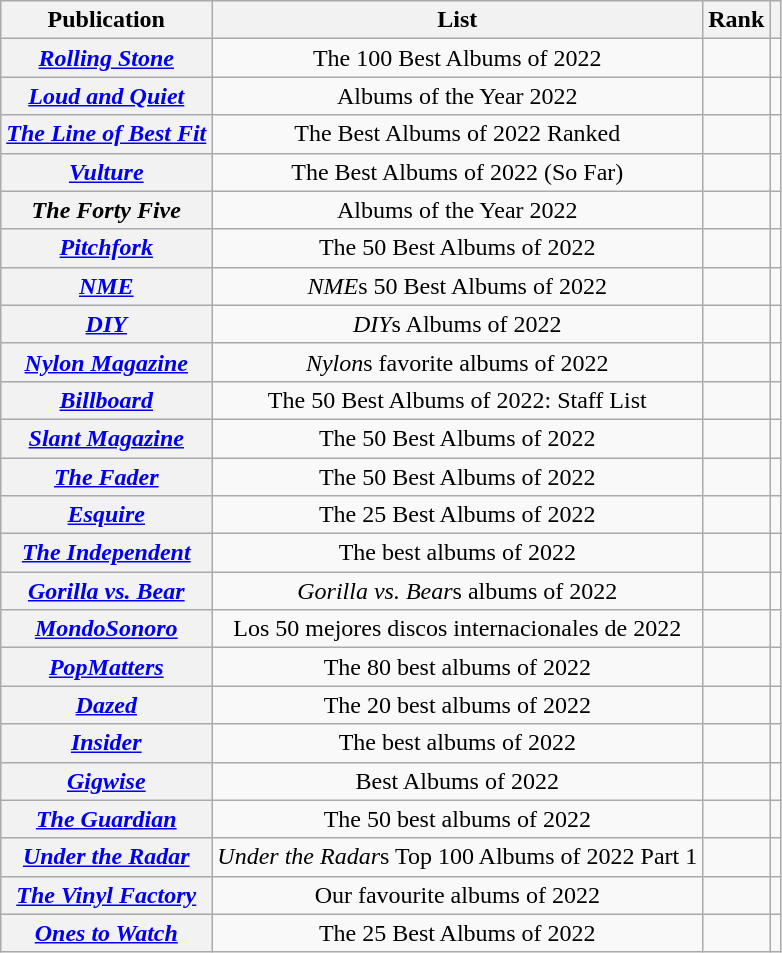<table class="wikitable sortable plainrowheaders" style="text-align:center;">
<tr>
<th>Publication</th>
<th class="unsortable">List</th>
<th>Rank</th>
<th class="unsortable"></th>
</tr>
<tr>
<th scope="row"><em><a href='#'>Rolling Stone</a></em></th>
<td>The 100 Best Albums of 2022</td>
<td></td>
<td></td>
</tr>
<tr>
<th scope="row"><em><a href='#'>Loud and Quiet</a></em></th>
<td>Albums of the Year 2022</td>
<td></td>
<td></td>
</tr>
<tr>
<th scope="row"><em><a href='#'>The Line of Best Fit</a></em></th>
<td>The Best Albums of 2022 Ranked</td>
<td></td>
<td></td>
</tr>
<tr>
<th scope="row"><em><a href='#'>Vulture</a></em></th>
<td>The Best Albums of 2022 (So Far)</td>
<td></td>
<td></td>
</tr>
<tr>
<th scope="row"><em>The Forty Five</em></th>
<td>Albums of the Year 2022</td>
<td></td>
<td></td>
</tr>
<tr>
<th scope="row"><em><a href='#'>Pitchfork</a></em></th>
<td>The 50 Best Albums of 2022</td>
<td></td>
<td></td>
</tr>
<tr>
<th scope="row"><em><a href='#'>NME</a></em></th>
<td><em>NME</em>s 50 Best Albums of 2022</td>
<td></td>
<td></td>
</tr>
<tr>
<th scope="row"><em><a href='#'>DIY</a></em></th>
<td><em>DIY</em>s Albums of 2022</td>
<td></td>
<td></td>
</tr>
<tr>
<th scope="row"><em><a href='#'>Nylon Magazine</a></em></th>
<td><em>Nylon</em>s favorite albums of 2022</td>
<td></td>
<td></td>
</tr>
<tr>
<th scope="row"><em><a href='#'>Billboard</a></em></th>
<td>The 50 Best Albums of 2022: Staff List</td>
<td></td>
<td></td>
</tr>
<tr>
<th scope="row"><em><a href='#'>Slant Magazine</a></em></th>
<td>The 50 Best Albums of 2022</td>
<td></td>
<td></td>
</tr>
<tr>
<th scope="row"><em><a href='#'>The Fader</a></em></th>
<td>The 50 Best Albums of 2022</td>
<td></td>
<td></td>
</tr>
<tr>
<th scope="row"><em><a href='#'>Esquire</a></em></th>
<td>The 25 Best Albums of 2022</td>
<td></td>
<td></td>
</tr>
<tr>
<th scope="row"><em><a href='#'>The Independent</a></em></th>
<td>The best albums of 2022</td>
<td></td>
<td></td>
</tr>
<tr>
<th scope="row"><em><a href='#'>Gorilla vs. Bear</a></em></th>
<td><em>Gorilla vs. Bear</em>s albums of 2022</td>
<td></td>
<td></td>
</tr>
<tr>
<th scope="row"><em><a href='#'>MondoSonoro</a></em></th>
<td>Los 50 mejores discos internacionales de 2022</td>
<td></td>
<td></td>
</tr>
<tr>
<th scope="row"><em><a href='#'>PopMatters</a></em></th>
<td>The 80 best albums of 2022</td>
<td></td>
<td></td>
</tr>
<tr>
<th scope="row"><em><a href='#'>Dazed</a></em></th>
<td>The 20 best albums of 2022</td>
<td></td>
<td></td>
</tr>
<tr>
<th scope="row"><em><a href='#'>Insider</a></em></th>
<td>The best albums of 2022</td>
<td></td>
<td></td>
</tr>
<tr>
<th scope="row"><em><a href='#'>Gigwise</a></em></th>
<td>Best Albums of 2022</td>
<td></td>
<td></td>
</tr>
<tr>
<th scope="row"><em><a href='#'>The Guardian</a></em></th>
<td>The 50 best albums of 2022</td>
<td></td>
<td></td>
</tr>
<tr>
<th scope="row"><em><a href='#'>Under the Radar</a></em></th>
<td><em>Under the Radar</em>s Top 100 Albums of 2022 Part 1</td>
<td></td>
<td></td>
</tr>
<tr>
<th scope="row"><em><a href='#'>The Vinyl Factory</a></em></th>
<td>Our favourite albums of 2022</td>
<td></td>
<td></td>
</tr>
<tr>
<th scope="row"><em><a href='#'>Ones to Watch</a></em></th>
<td>The 25 Best Albums of 2022</td>
<td></td>
<td></td>
</tr>
</table>
